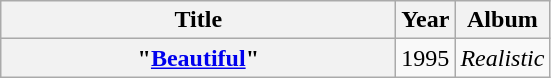<table class="wikitable plainrowheaders" style="text-align:center;">
<tr>
<th scope="col" style="width:16em;">Title</th>
<th scope="col">Year</th>
<th scope="col">Album</th>
</tr>
<tr>
<th scope="row">"<a href='#'>Beautiful</a>"</th>
<td>1995</td>
<td><em>Realistic</em></td>
</tr>
</table>
